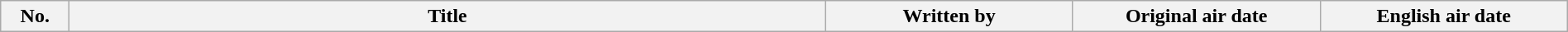<table class="wikitable plainrowheaders" style="width:100%; margin:auto;">
<tr>
<th scope="col" style="width:3em;">No.</th>
<th scope="col">Title</th>
<th scope="col" style="width:12em;">Written by</th>
<th scope="col" style="width:12em;">Original air date</th>
<th scope="col" style="width:12em;">English air date<br>













































</th>
</tr>
</table>
